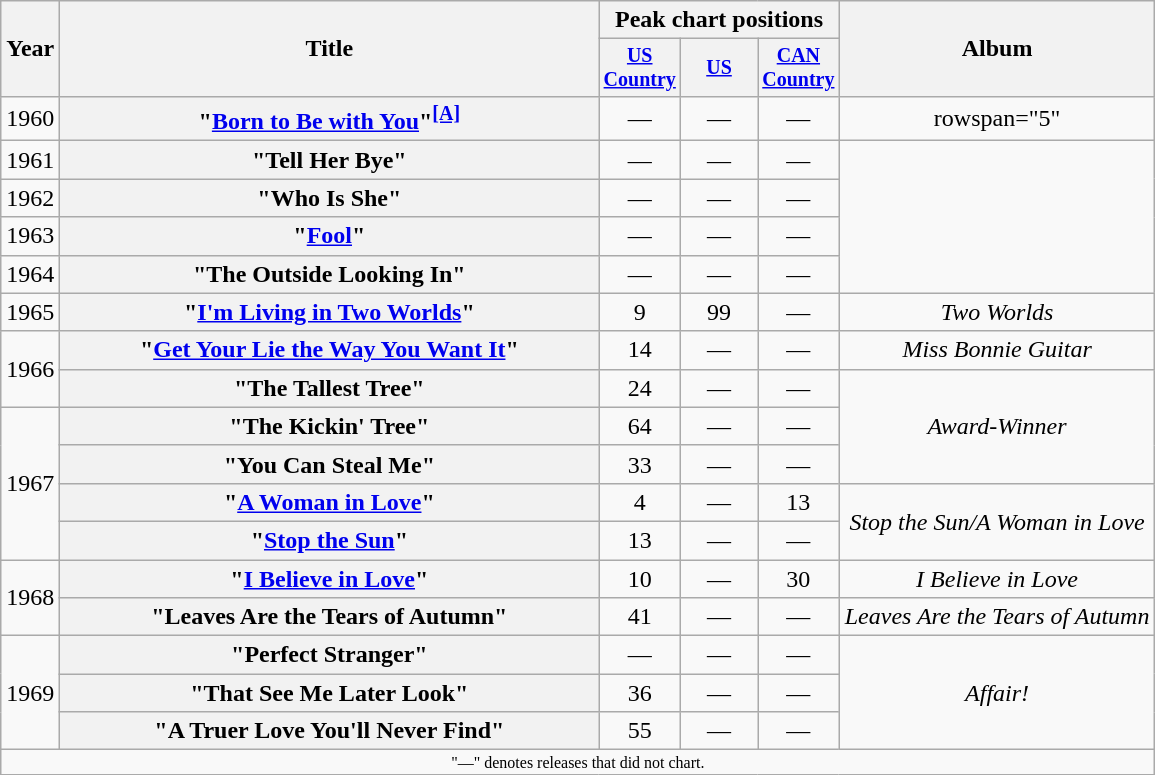<table class="wikitable plainrowheaders" style="text-align:center;">
<tr>
<th rowspan="2">Year</th>
<th rowspan="2" style="width:22em;">Title</th>
<th colspan="3">Peak chart positions</th>
<th rowspan="2">Album</th>
</tr>
<tr style="font-size:smaller;">
<th width="45"><a href='#'>US Country</a><br></th>
<th width="45"><a href='#'>US</a><br></th>
<th width="45"><a href='#'>CAN Country</a><br></th>
</tr>
<tr>
<td>1960</td>
<th scope="row">"<a href='#'>Born to Be with You</a>"<sup><span></span><a href='#'><strong>[A]</strong></a></sup> </th>
<td>—</td>
<td>—</td>
<td>—</td>
<td>rowspan="5" </td>
</tr>
<tr>
<td>1961</td>
<th scope="row">"Tell Her Bye"</th>
<td>—</td>
<td>—</td>
<td>—</td>
</tr>
<tr>
<td>1962</td>
<th scope="row">"Who Is She"</th>
<td>—</td>
<td>—</td>
<td>—</td>
</tr>
<tr>
<td>1963</td>
<th scope="row">"<a href='#'>Fool</a>"</th>
<td>—</td>
<td>—</td>
<td>—</td>
</tr>
<tr>
<td>1964</td>
<th scope="row">"The Outside Looking In"</th>
<td>—</td>
<td>—</td>
<td>—</td>
</tr>
<tr>
<td>1965</td>
<th scope="row">"<a href='#'>I'm Living in Two Worlds</a>"</th>
<td>9</td>
<td>99</td>
<td>—</td>
<td><em>Two Worlds</em></td>
</tr>
<tr>
<td rowspan="2">1966</td>
<th scope="row">"<a href='#'>Get Your Lie the Way You Want It</a>"</th>
<td>14</td>
<td>—</td>
<td>—</td>
<td><em>Miss Bonnie Guitar</em></td>
</tr>
<tr>
<th scope="row">"The Tallest Tree"</th>
<td>24</td>
<td>—</td>
<td>—</td>
<td rowspan="3"><em>Award-Winner</em></td>
</tr>
<tr>
<td rowspan="4">1967</td>
<th scope="row">"The Kickin' Tree"</th>
<td>64</td>
<td>—</td>
<td>—</td>
</tr>
<tr>
<th scope="row">"You Can Steal Me"</th>
<td>33</td>
<td>—</td>
<td>—</td>
</tr>
<tr>
<th scope="row">"<a href='#'>A Woman in Love</a>"</th>
<td>4</td>
<td>—</td>
<td>13</td>
<td rowspan="2"><em>Stop the Sun/A Woman in Love</em></td>
</tr>
<tr>
<th scope="row">"<a href='#'>Stop the Sun</a>"</th>
<td>13</td>
<td>—</td>
<td>—</td>
</tr>
<tr>
<td rowspan="2">1968</td>
<th scope="row">"<a href='#'>I Believe in Love</a>"</th>
<td>10</td>
<td>—</td>
<td>30</td>
<td><em>I Believe in Love</em></td>
</tr>
<tr>
<th scope="row">"Leaves Are the Tears of Autumn"</th>
<td>41</td>
<td>—</td>
<td>—</td>
<td><em>Leaves Are the Tears of Autumn</em></td>
</tr>
<tr>
<td rowspan="3">1969</td>
<th scope="row">"Perfect Stranger"</th>
<td>—</td>
<td>—</td>
<td>—</td>
<td rowspan="3"><em>Affair!</em></td>
</tr>
<tr>
<th scope="row">"That See Me Later Look"</th>
<td>36</td>
<td>—</td>
<td>—</td>
</tr>
<tr>
<th scope="row">"A Truer Love You'll Never Find" </th>
<td>55</td>
<td>—</td>
<td>—</td>
</tr>
<tr>
<td align="center" colspan="6" style="font-size: 8pt">"—" denotes releases that did not chart.</td>
</tr>
</table>
